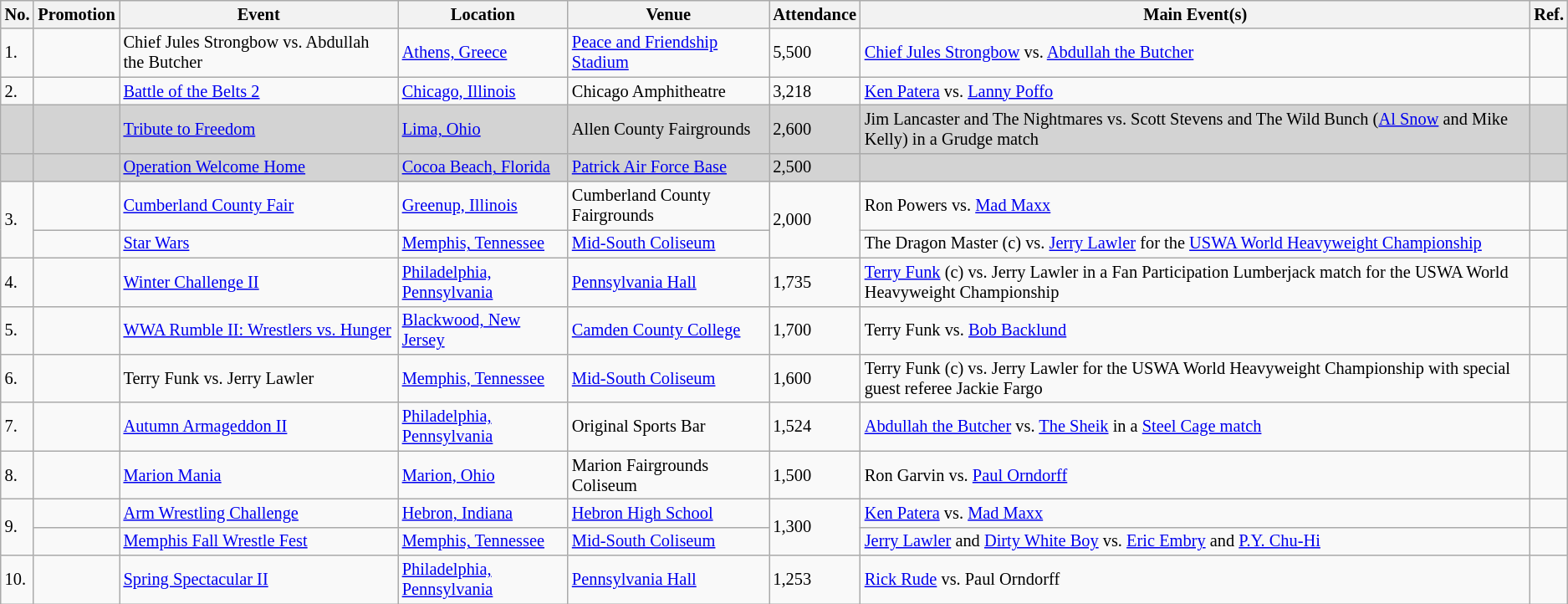<table class="wikitable sortable" style="font-size:85%;">
<tr>
<th>No.</th>
<th>Promotion</th>
<th>Event</th>
<th>Location</th>
<th>Venue</th>
<th>Attendance</th>
<th class=unsortable>Main Event(s)</th>
<th class=unsortable>Ref.</th>
</tr>
<tr>
<td>1.</td>
<td></td>
<td>Chief Jules Strongbow vs. Abdullah the Butcher <br> </td>
<td><a href='#'>Athens, Greece</a></td>
<td><a href='#'>Peace and Friendship Stadium</a></td>
<td>5,500</td>
<td><a href='#'>Chief Jules Strongbow</a> vs. <a href='#'>Abdullah the Butcher</a></td>
<td></td>
</tr>
<tr>
<td>2.</td>
<td></td>
<td><a href='#'>Battle of the Belts 2</a> <br> </td>
<td><a href='#'>Chicago, Illinois</a></td>
<td>Chicago Amphitheatre</td>
<td>3,218</td>
<td><a href='#'>Ken Patera</a> vs. <a href='#'>Lanny Poffo</a></td>
<td></td>
</tr>
<tr>
<td bgcolor=lightgrey></td>
<td bgcolor=lightgrey></td>
<td bgcolor=lightgrey><a href='#'>Tribute to Freedom</a> <br> </td>
<td bgcolor=lightgrey><a href='#'>Lima, Ohio</a></td>
<td bgcolor=lightgrey>Allen County Fairgrounds</td>
<td bgcolor=lightgrey>2,600</td>
<td bgcolor=lightgrey>Jim Lancaster and The Nightmares vs. Scott Stevens and The Wild Bunch (<a href='#'>Al Snow</a> and Mike Kelly) in a Grudge match</td>
<td bgcolor=lightgrey></td>
</tr>
<tr>
<td bgcolor=lightgrey></td>
<td bgcolor=lightgrey></td>
<td bgcolor=lightgrey><a href='#'>Operation Welcome Home</a> <br> </td>
<td bgcolor=lightgrey><a href='#'>Cocoa Beach, Florida</a></td>
<td bgcolor=lightgrey><a href='#'>Patrick Air Force Base</a></td>
<td bgcolor=lightgrey>2,500</td>
<td bgcolor=lightgrey></td>
<td bgcolor=lightgrey></td>
</tr>
<tr>
<td rowspan=2>3.</td>
<td></td>
<td><a href='#'>Cumberland County Fair</a> <br> </td>
<td><a href='#'>Greenup, Illinois</a></td>
<td>Cumberland County Fairgrounds</td>
<td rowspan=2>2,000</td>
<td>Ron Powers vs. <a href='#'>Mad Maxx</a></td>
<td></td>
</tr>
<tr>
<td></td>
<td><a href='#'>Star Wars</a> <br> </td>
<td><a href='#'>Memphis, Tennessee</a></td>
<td><a href='#'>Mid-South Coliseum</a></td>
<td>The Dragon Master (c) vs. <a href='#'>Jerry Lawler</a> for the <a href='#'>USWA World Heavyweight Championship</a></td>
<td></td>
</tr>
<tr>
<td>4.</td>
<td></td>
<td><a href='#'>Winter Challenge II</a> <br> </td>
<td><a href='#'>Philadelphia, Pennsylvania</a></td>
<td><a href='#'>Pennsylvania Hall</a></td>
<td>1,735</td>
<td><a href='#'>Terry Funk</a> (c) vs. Jerry Lawler in a Fan Participation Lumberjack match for the USWA World Heavyweight Championship</td>
<td></td>
</tr>
<tr>
<td>5.</td>
<td></td>
<td><a href='#'>WWA Rumble II: Wrestlers vs. Hunger</a> <br> </td>
<td><a href='#'>Blackwood, New Jersey</a></td>
<td><a href='#'>Camden County College</a></td>
<td>1,700</td>
<td>Terry Funk vs. <a href='#'>Bob Backlund</a></td>
<td></td>
</tr>
<tr>
<td>6.</td>
<td></td>
<td>Terry Funk vs. Jerry Lawler <br> </td>
<td><a href='#'>Memphis, Tennessee</a></td>
<td><a href='#'>Mid-South Coliseum</a></td>
<td>1,600</td>
<td>Terry Funk (c) vs. Jerry Lawler for the USWA World Heavyweight Championship with special guest referee Jackie Fargo</td>
<td></td>
</tr>
<tr>
<td>7.</td>
<td></td>
<td><a href='#'>Autumn Armageddon II</a> <br> </td>
<td><a href='#'>Philadelphia, Pennsylvania</a></td>
<td>Original Sports Bar</td>
<td>1,524</td>
<td><a href='#'>Abdullah the Butcher</a> vs. <a href='#'>The Sheik</a> in a <a href='#'>Steel Cage match</a></td>
<td></td>
</tr>
<tr>
<td>8.</td>
<td></td>
<td><a href='#'>Marion Mania</a> <br> </td>
<td><a href='#'>Marion, Ohio</a></td>
<td>Marion Fairgrounds Coliseum</td>
<td>1,500</td>
<td>Ron Garvin vs. <a href='#'>Paul Orndorff</a></td>
<td></td>
</tr>
<tr>
<td rowspan=2>9.</td>
<td></td>
<td><a href='#'>Arm Wrestling Challenge</a> <br> </td>
<td><a href='#'>Hebron, Indiana</a></td>
<td><a href='#'>Hebron High School</a></td>
<td rowspan=2>1,300</td>
<td><a href='#'>Ken Patera</a> vs. <a href='#'>Mad Maxx</a></td>
<td></td>
</tr>
<tr>
<td></td>
<td><a href='#'>Memphis Fall Wrestle Fest</a> <br> </td>
<td><a href='#'>Memphis, Tennessee</a></td>
<td><a href='#'>Mid-South Coliseum</a></td>
<td><a href='#'>Jerry Lawler</a> and <a href='#'>Dirty White Boy</a> vs. <a href='#'>Eric Embry</a> and <a href='#'>P.Y. Chu-Hi</a></td>
<td></td>
</tr>
<tr>
<td>10.</td>
<td></td>
<td><a href='#'>Spring Spectacular II</a> <br> </td>
<td><a href='#'>Philadelphia, Pennsylvania</a></td>
<td><a href='#'>Pennsylvania Hall</a></td>
<td>1,253</td>
<td><a href='#'>Rick Rude</a> vs. Paul Orndorff</td>
<td></td>
</tr>
</table>
